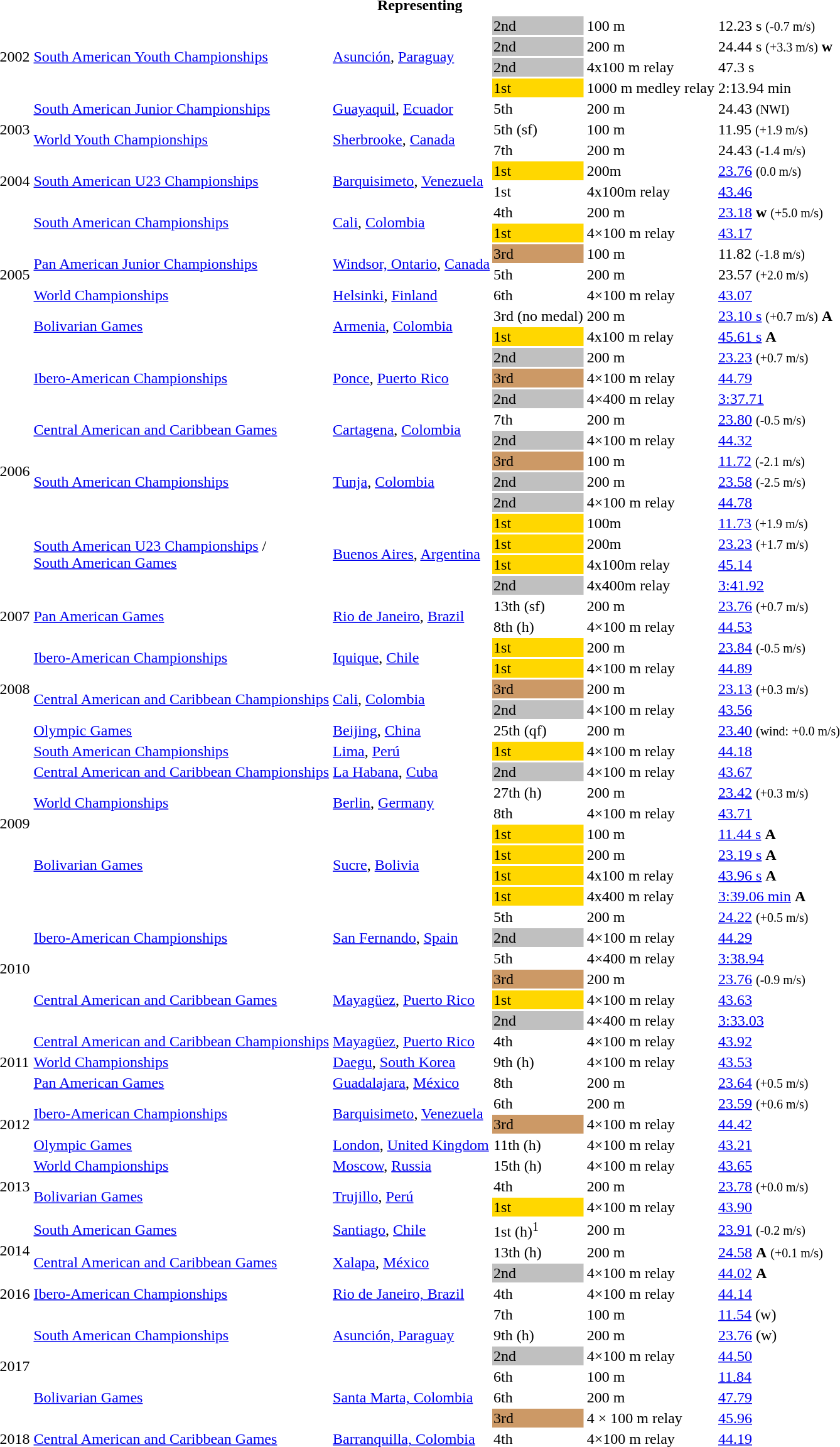<table>
<tr>
<th colspan="6">Representing </th>
</tr>
<tr>
<td rowspan=4>2002</td>
<td rowspan=4><a href='#'>South American Youth Championships</a></td>
<td rowspan=4><a href='#'>Asunción</a>, <a href='#'>Paraguay</a></td>
<td bgcolor=silver>2nd</td>
<td>100 m</td>
<td>12.23 s <small>(-0.7 m/s)</small></td>
</tr>
<tr>
<td bgcolor=silver>2nd</td>
<td>200 m</td>
<td>24.44 s <small>(+3.3 m/s)</small> <strong>w</strong></td>
</tr>
<tr>
<td bgcolor=silver>2nd</td>
<td>4x100 m relay</td>
<td>47.3 s</td>
</tr>
<tr>
<td bgcolor=gold>1st</td>
<td>1000 m medley relay</td>
<td>2:13.94 min</td>
</tr>
<tr>
<td rowspan=3>2003</td>
<td><a href='#'>South American Junior Championships</a></td>
<td><a href='#'>Guayaquil</a>, <a href='#'>Ecuador</a></td>
<td>5th</td>
<td>200 m</td>
<td>24.43 <small>(NWI)</small></td>
</tr>
<tr>
<td rowspan=2><a href='#'>World Youth Championships</a></td>
<td rowspan=2><a href='#'>Sherbrooke</a>, <a href='#'>Canada</a></td>
<td>5th (sf)</td>
<td>100 m</td>
<td>11.95 <small>(+1.9 m/s)</small></td>
</tr>
<tr>
<td>7th</td>
<td>200 m</td>
<td>24.43 <small>(-1.4 m/s)</small></td>
</tr>
<tr>
<td rowspan=2>2004</td>
<td rowspan=2><a href='#'>South American U23 Championships</a></td>
<td rowspan=2><a href='#'>Barquisimeto</a>, <a href='#'>Venezuela</a></td>
<td bgcolor=gold>1st</td>
<td>200m</td>
<td><a href='#'>23.76</a> <small>(0.0 m/s)</small></td>
</tr>
<tr>
<td>1st</td>
<td>4x100m relay</td>
<td><a href='#'>43.46</a></td>
</tr>
<tr>
<td rowspan = 7>2005</td>
<td rowspan=2><a href='#'>South American Championships</a></td>
<td rowspan=2><a href='#'>Cali</a>, <a href='#'>Colombia</a></td>
<td>4th</td>
<td>200 m</td>
<td><a href='#'>23.18</a> <strong>w</strong> <small>(+5.0 m/s)</small></td>
</tr>
<tr>
<td bgcolor=gold>1st</td>
<td>4×100 m relay</td>
<td><a href='#'>43.17</a></td>
</tr>
<tr>
<td rowspan=2><a href='#'>Pan American Junior Championships</a></td>
<td rowspan=2><a href='#'>Windsor, Ontario</a>, <a href='#'>Canada</a></td>
<td bgcolor="cc9966">3rd</td>
<td>100 m</td>
<td>11.82 <small>(-1.8 m/s)</small></td>
</tr>
<tr>
<td>5th</td>
<td>200 m</td>
<td>23.57 <small>(+2.0 m/s)</small></td>
</tr>
<tr>
<td><a href='#'>World Championships</a></td>
<td><a href='#'>Helsinki</a>, <a href='#'>Finland</a></td>
<td>6th</td>
<td>4×100 m relay</td>
<td><a href='#'>43.07</a></td>
</tr>
<tr>
<td rowspan = "2"><a href='#'>Bolivarian Games</a></td>
<td rowspan = "2"><a href='#'>Armenia</a>, <a href='#'>Colombia</a></td>
<td>3rd (no medal)</td>
<td>200 m</td>
<td><a href='#'>23.10 s</a> <small>(+0.7 m/s)</small> <strong>A</strong></td>
</tr>
<tr>
<td bgcolor=gold>1st</td>
<td>4x100 m relay</td>
<td><a href='#'>45.61 s</a> <strong>A</strong></td>
</tr>
<tr>
<td rowspan=12>2006</td>
<td rowspan=3><a href='#'>Ibero-American Championships</a></td>
<td rowspan=3><a href='#'>Ponce</a>, <a href='#'>Puerto Rico</a></td>
<td bgcolor=silver>2nd</td>
<td>200 m</td>
<td><a href='#'>23.23</a> <small>(+0.7 m/s)</small></td>
</tr>
<tr>
<td bgcolor="cc9966">3rd</td>
<td>4×100 m relay</td>
<td><a href='#'>44.79</a></td>
</tr>
<tr>
<td bgcolor=silver>2nd</td>
<td>4×400 m relay</td>
<td><a href='#'>3:37.71</a></td>
</tr>
<tr>
<td rowspan=2><a href='#'>Central American and Caribbean Games</a></td>
<td rowspan=2><a href='#'>Cartagena</a>, <a href='#'>Colombia</a></td>
<td>7th</td>
<td>200 m</td>
<td><a href='#'>23.80</a> <small>(-0.5 m/s)</small></td>
</tr>
<tr>
<td bgcolor=silver>2nd</td>
<td>4×100 m relay</td>
<td><a href='#'>44.32</a></td>
</tr>
<tr>
<td rowspan=3><a href='#'>South American Championships</a></td>
<td rowspan=3><a href='#'>Tunja</a>, <a href='#'>Colombia</a></td>
<td bgcolor="cc9966">3rd</td>
<td>100 m</td>
<td><a href='#'>11.72</a> <small>(-2.1 m/s)</small></td>
</tr>
<tr>
<td bgcolor=silver>2nd</td>
<td>200 m</td>
<td><a href='#'>23.58</a> <small>(-2.5 m/s)</small></td>
</tr>
<tr>
<td bgcolor=silver>2nd</td>
<td>4×100 m relay</td>
<td><a href='#'>44.78</a></td>
</tr>
<tr>
<td rowspan=4><a href='#'>South American U23 Championships</a> /<br> <a href='#'>South American Games</a></td>
<td rowspan=4><a href='#'>Buenos Aires</a>, <a href='#'>Argentina</a></td>
<td bgcolor=gold>1st</td>
<td>100m</td>
<td><a href='#'>11.73</a> <small>(+1.9 m/s)</small></td>
</tr>
<tr>
<td bgcolor=gold>1st</td>
<td>200m</td>
<td><a href='#'>23.23</a> <small>(+1.7 m/s)</small></td>
</tr>
<tr>
<td bgcolor=gold>1st</td>
<td>4x100m relay</td>
<td><a href='#'>45.14</a></td>
</tr>
<tr>
<td bgcolor=silver>2nd</td>
<td>4x400m relay</td>
<td><a href='#'>3:41.92</a></td>
</tr>
<tr>
<td rowspan=2>2007</td>
<td rowspan=2><a href='#'>Pan American Games</a></td>
<td rowspan=2><a href='#'>Rio de Janeiro</a>, <a href='#'>Brazil</a></td>
<td>13th (sf)</td>
<td>200 m</td>
<td><a href='#'>23.76</a> <small>(+0.7 m/s)</small></td>
</tr>
<tr>
<td>8th (h)</td>
<td>4×100 m relay</td>
<td><a href='#'>44.53</a></td>
</tr>
<tr>
<td rowspan=5>2008</td>
<td rowspan=2><a href='#'>Ibero-American Championships</a></td>
<td rowspan=2><a href='#'>Iquique</a>, <a href='#'>Chile</a></td>
<td bgcolor=gold>1st</td>
<td>200 m</td>
<td><a href='#'>23.84</a> <small>(-0.5 m/s)</small></td>
</tr>
<tr>
<td bgcolor=gold>1st</td>
<td>4×100 m relay</td>
<td><a href='#'>44.89</a></td>
</tr>
<tr>
<td rowspan=2><a href='#'>Central American and Caribbean Championships</a></td>
<td rowspan=2><a href='#'>Cali</a>, <a href='#'>Colombia</a></td>
<td bgcolor="cc9966">3rd</td>
<td>200 m</td>
<td><a href='#'>23.13</a> <small>(+0.3 m/s)</small></td>
</tr>
<tr>
<td bgcolor=silver>2nd</td>
<td>4×100 m relay</td>
<td><a href='#'>43.56</a></td>
</tr>
<tr>
<td><a href='#'>Olympic Games</a></td>
<td><a href='#'>Beijing</a>, <a href='#'>China</a></td>
<td>25th (qf)</td>
<td>200 m</td>
<td><a href='#'>23.40</a> <small>(wind: +0.0 m/s)</small></td>
</tr>
<tr>
<td rowspan = 8>2009</td>
<td><a href='#'>South American Championships</a></td>
<td><a href='#'>Lima</a>, <a href='#'>Perú</a></td>
<td bgcolor=gold>1st</td>
<td>4×100 m relay</td>
<td><a href='#'>44.18</a></td>
</tr>
<tr>
<td><a href='#'>Central American and Caribbean Championships</a></td>
<td><a href='#'>La Habana</a>, <a href='#'>Cuba</a></td>
<td bgcolor=silver>2nd</td>
<td>4×100 m relay</td>
<td><a href='#'>43.67</a></td>
</tr>
<tr>
<td rowspan=2><a href='#'>World Championships</a></td>
<td rowspan=2><a href='#'>Berlin</a>, <a href='#'>Germany</a></td>
<td>27th (h)</td>
<td>200 m</td>
<td><a href='#'>23.42</a> <small>(+0.3 m/s)</small></td>
</tr>
<tr>
<td>8th</td>
<td>4×100 m relay</td>
<td><a href='#'>43.71</a></td>
</tr>
<tr>
<td rowspan = "4"><a href='#'>Bolivarian Games</a></td>
<td rowspan = "4"><a href='#'>Sucre</a>, <a href='#'>Bolivia</a></td>
<td bgcolor=gold>1st</td>
<td>100 m</td>
<td><a href='#'>11.44 s</a> <strong>A</strong></td>
</tr>
<tr>
<td bgcolor=gold>1st</td>
<td>200 m</td>
<td><a href='#'>23.19 s</a> <strong>A</strong></td>
</tr>
<tr>
<td bgcolor=gold>1st</td>
<td>4x100 m relay</td>
<td><a href='#'>43.96 s</a> <strong>A</strong></td>
</tr>
<tr>
<td bgcolor=gold>1st</td>
<td>4x400 m relay</td>
<td><a href='#'>3:39.06 min</a> <strong>A</strong></td>
</tr>
<tr>
<td rowspan=6>2010</td>
<td rowspan=3><a href='#'>Ibero-American Championships</a></td>
<td rowspan=3><a href='#'>San Fernando</a>, <a href='#'>Spain</a></td>
<td>5th</td>
<td>200 m</td>
<td><a href='#'>24.22</a> <small>(+0.5 m/s)</small></td>
</tr>
<tr>
<td bgcolor=silver>2nd</td>
<td>4×100 m relay</td>
<td><a href='#'>44.29</a></td>
</tr>
<tr>
<td>5th</td>
<td>4×400 m relay</td>
<td><a href='#'>3:38.94</a></td>
</tr>
<tr>
<td rowspan=3><a href='#'>Central American and Caribbean Games</a></td>
<td rowspan=3><a href='#'>Mayagüez</a>, <a href='#'>Puerto Rico</a></td>
<td bgcolor="cc9966">3rd</td>
<td>200 m</td>
<td><a href='#'>23.76</a> <small>(-0.9 m/s)</small></td>
</tr>
<tr>
<td bgcolor=gold>1st</td>
<td>4×100 m relay</td>
<td><a href='#'>43.63</a></td>
</tr>
<tr>
<td bgcolor=silver>2nd</td>
<td>4×400 m relay</td>
<td><a href='#'>3:33.03</a></td>
</tr>
<tr>
<td rowspan=3>2011</td>
<td><a href='#'>Central American and Caribbean Championships</a></td>
<td><a href='#'>Mayagüez</a>, <a href='#'>Puerto Rico</a></td>
<td>4th</td>
<td>4×100 m relay</td>
<td><a href='#'>43.92</a></td>
</tr>
<tr>
<td><a href='#'>World Championships</a></td>
<td><a href='#'>Daegu</a>, <a href='#'>South Korea</a></td>
<td>9th (h)</td>
<td>4×100 m relay</td>
<td><a href='#'>43.53</a></td>
</tr>
<tr>
<td><a href='#'>Pan American Games</a></td>
<td><a href='#'>Guadalajara</a>, <a href='#'>México</a></td>
<td>8th</td>
<td>200 m</td>
<td><a href='#'>23.64</a> <small>(+0.5 m/s)</small></td>
</tr>
<tr>
<td rowspan=3>2012</td>
<td rowspan=2><a href='#'>Ibero-American Championships</a></td>
<td rowspan=2><a href='#'>Barquisimeto</a>, <a href='#'>Venezuela</a></td>
<td>6th</td>
<td>200 m</td>
<td><a href='#'>23.59</a> <small>(+0.6 m/s)</small></td>
</tr>
<tr>
<td bgcolor="cc9966">3rd</td>
<td>4×100 m relay</td>
<td><a href='#'>44.42</a></td>
</tr>
<tr>
<td><a href='#'>Olympic Games</a></td>
<td><a href='#'>London</a>, <a href='#'>United Kingdom</a></td>
<td>11th (h)</td>
<td>4×100 m relay</td>
<td><a href='#'>43.21</a></td>
</tr>
<tr>
<td rowspan=3>2013</td>
<td><a href='#'>World Championships</a></td>
<td><a href='#'>Moscow</a>, <a href='#'>Russia</a></td>
<td>15th (h)</td>
<td>4×100 m relay</td>
<td><a href='#'>43.65</a></td>
</tr>
<tr>
<td rowspan=2><a href='#'>Bolivarian Games</a></td>
<td rowspan=2><a href='#'>Trujillo</a>, <a href='#'>Perú</a></td>
<td>4th</td>
<td>200 m</td>
<td><a href='#'>23.78</a> <small>(+0.0 m/s)</small></td>
</tr>
<tr>
<td bgcolor=gold>1st</td>
<td>4×100 m relay</td>
<td><a href='#'>43.90</a></td>
</tr>
<tr>
<td rowspan=3>2014</td>
<td><a href='#'>South American Games</a></td>
<td><a href='#'>Santiago</a>, <a href='#'>Chile</a></td>
<td>1st (h)<sup>1</sup></td>
<td>200 m</td>
<td><a href='#'>23.91</a> <small>(-0.2 m/s)</small></td>
</tr>
<tr>
<td rowspan=2><a href='#'>Central American and Caribbean Games</a></td>
<td rowspan=2><a href='#'>Xalapa</a>, <a href='#'>México</a></td>
<td>13th (h)</td>
<td>200 m</td>
<td><a href='#'>24.58</a>  <strong>A</strong> <small>(+0.1 m/s)</small></td>
</tr>
<tr>
<td bgcolor=silver>2nd</td>
<td>4×100 m relay</td>
<td><a href='#'>44.02</a> <strong>A</strong></td>
</tr>
<tr>
<td>2016</td>
<td><a href='#'>Ibero-American Championships</a></td>
<td><a href='#'>Rio de Janeiro, Brazil</a></td>
<td>4th</td>
<td>4×100 m relay</td>
<td><a href='#'>44.14</a></td>
</tr>
<tr>
<td rowspan=6>2017</td>
<td rowspan=3><a href='#'>South American Championships</a></td>
<td rowspan=3><a href='#'>Asunción, Paraguay</a></td>
<td>7th</td>
<td>100 m</td>
<td><a href='#'>11.54</a> (w)</td>
</tr>
<tr>
<td>9th (h)</td>
<td>200 m</td>
<td><a href='#'>23.76</a> (w)</td>
</tr>
<tr>
<td bgcolor=silver>2nd</td>
<td>4×100 m relay</td>
<td><a href='#'>44.50</a></td>
</tr>
<tr>
<td rowspan=3><a href='#'>Bolivarian Games</a></td>
<td rowspan=3><a href='#'>Santa Marta, Colombia</a></td>
<td>6th</td>
<td>100 m</td>
<td><a href='#'>11.84</a></td>
</tr>
<tr>
<td>6th</td>
<td>200 m</td>
<td><a href='#'>47.79</a></td>
</tr>
<tr>
<td bgcolor=cc9966>3rd</td>
<td>4 × 100 m relay</td>
<td><a href='#'>45.96</a></td>
</tr>
<tr>
<td>2018</td>
<td><a href='#'>Central American and Caribbean Games</a></td>
<td><a href='#'>Barranquilla, Colombia</a></td>
<td>4th</td>
<td>4×100 m relay</td>
<td><a href='#'>44.19</a></td>
</tr>
</table>
